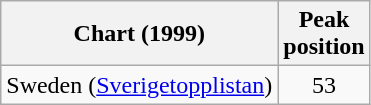<table class="wikitable sortable">
<tr>
<th>Chart (1999)</th>
<th>Peak<br>position</th>
</tr>
<tr>
<td>Sweden (<a href='#'>Sverigetopplistan</a>)</td>
<td style="text-align:center;">53</td>
</tr>
</table>
